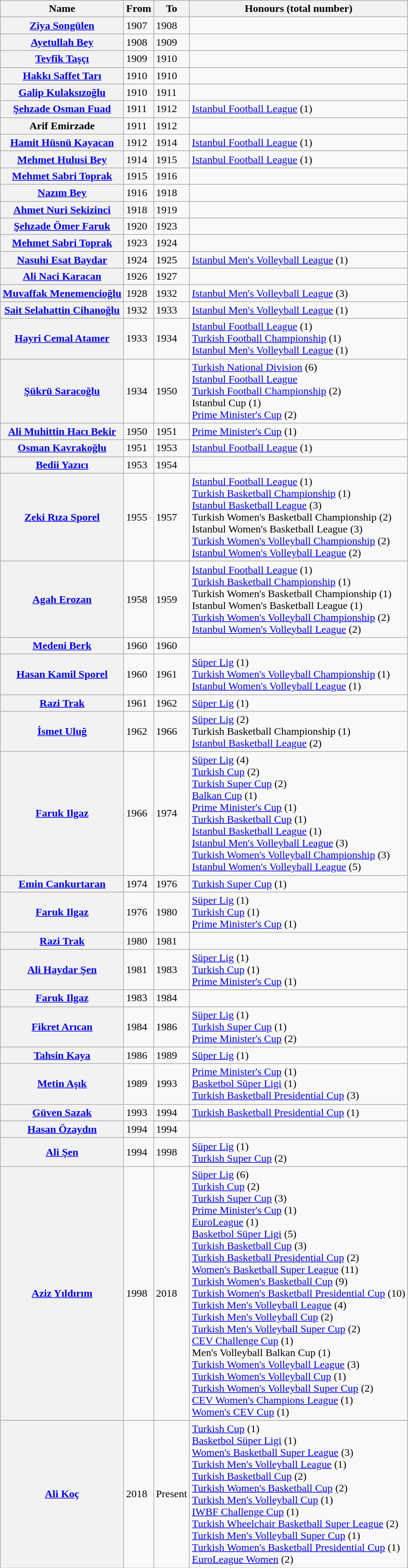<table class="wikitable plainrowheaders sortable" style="text-align: left;">
<tr>
<th scope=col>Name</th>
<th scope=col>From</th>
<th scope=col class="unsortable">To</th>
<th scope=col class="unsortable">Honours (total number)</th>
</tr>
<tr>
<th scope=row><a href='#'>Ziya Songülen</a></th>
<td align=left>1907</td>
<td align=left>1908</td>
<td></td>
</tr>
<tr>
<th scope=row><a href='#'>Ayetullah Bey</a></th>
<td align=left>1908</td>
<td align=left>1909</td>
<td></td>
</tr>
<tr>
<th scope=row><a href='#'>Tevfik Taşçı</a></th>
<td align=left>1909</td>
<td align=left>1910</td>
<td></td>
</tr>
<tr>
<th scope=row><a href='#'>Hakkı Saffet Tarı</a></th>
<td align=left>1910</td>
<td align=left>1910</td>
<td></td>
</tr>
<tr>
<th scope=row><a href='#'>Galip Kulaksızoğlu</a></th>
<td align="left">1910</td>
<td align="left">1911</td>
<td></td>
</tr>
<tr>
<th scope=row><a href='#'>Şehzade Osman Fuad</a></th>
<td align=left>1911</td>
<td align=left>1912</td>
<td><a href='#'>Istanbul Football League</a> (1)</td>
</tr>
<tr>
<th scope=row>Arif Emirzade</th>
<td align="left">1911</td>
<td align="left">1912</td>
<td></td>
</tr>
<tr>
<th scope="row"><a href='#'>Hamit Hüsnü Kayacan</a></th>
<td align="left">1912</td>
<td align="left">1914</td>
<td><a href='#'>Istanbul Football League</a> (1)</td>
</tr>
<tr>
<th scope="row"><a href='#'>Mehmet Hulusi Bey</a></th>
<td align="left">1914</td>
<td align="left">1915</td>
<td><a href='#'>Istanbul Football League</a> (1)</td>
</tr>
<tr>
<th scope="row"><a href='#'>Mehmet Sabri Toprak</a></th>
<td align="left">1915</td>
<td align="left">1916</td>
<td></td>
</tr>
<tr>
<th scope="row"><a href='#'>Nazım Bey</a></th>
<td align="left">1916</td>
<td align="left">1918</td>
<td></td>
</tr>
<tr>
<th scope="row"><a href='#'>Ahmet Nuri Sekizinci</a></th>
<td align="left">1918</td>
<td align="left">1919</td>
<td></td>
</tr>
<tr>
<th scope=row><a href='#'>Şehzade Ömer Faruk</a></th>
<td align=left>1920</td>
<td align=left>1923</td>
<td></td>
</tr>
<tr>
<th scope=row><a href='#'>Mehmet Sabri Toprak</a></th>
<td align=left>1923</td>
<td align=left>1924</td>
<td></td>
</tr>
<tr>
<th scope=row><a href='#'>Nasuhi Esat Baydar</a></th>
<td align=left>1924</td>
<td align=left>1925</td>
<td><a href='#'>Istanbul Men's Volleyball League</a> (1)</td>
</tr>
<tr>
<th scope=row><a href='#'>Ali Naci Karacan</a></th>
<td align=left>1926</td>
<td align=left>1927</td>
<td></td>
</tr>
<tr>
<th scope=row><a href='#'>Muvaffak Menemencioğlu</a></th>
<td align=left>1928</td>
<td align=left>1932</td>
<td><a href='#'>Istanbul Men's Volleyball League</a> (3)</td>
</tr>
<tr>
<th scope=row><a href='#'>Sait Selahattin Cihanoğlu</a></th>
<td align=left>1932</td>
<td align=left>1933</td>
<td><a href='#'>Istanbul Men's Volleyball League</a> (1)</td>
</tr>
<tr>
<th scope=row><a href='#'>Hayri Cemal Atamer</a></th>
<td align=left>1933</td>
<td align=left>1934</td>
<td><a href='#'>Istanbul Football League</a> (1) <br> <a href='#'>Turkish Football Championship</a> (1) <br> <a href='#'>Istanbul Men's Volleyball League</a> (1)</td>
</tr>
<tr>
<th scope=row><a href='#'>Şükrü Saracoğlu</a></th>
<td align=left>1934</td>
<td align=left>1950</td>
<td><a href='#'>Turkish National Division</a> (6) <br> <a href='#'>Istanbul Football League</a> <br> <a href='#'>Turkish Football Championship</a> (2) <br> Istanbul Cup (1) <br> <a href='#'>Prime Minister's Cup</a> (2)</td>
</tr>
<tr>
<th scope=row><a href='#'>Ali Muhittin Hacı Bekir</a></th>
<td align=left>1950</td>
<td align=left>1951</td>
<td><a href='#'>Prime Minister's Cup</a> (1)</td>
</tr>
<tr>
<th scope=row><a href='#'>Osman Kavrakoğlu</a></th>
<td align=left>1951</td>
<td align=left>1953</td>
<td><a href='#'>Istanbul Football League</a> (1)</td>
</tr>
<tr>
<th scope=row><a href='#'>Bedii Yazıcı</a></th>
<td align=left>1953</td>
<td align=left>1954</td>
<td></td>
</tr>
<tr>
<th scope="row"><a href='#'>Zeki Rıza Sporel</a></th>
<td align="left">1955</td>
<td align="left">1957</td>
<td><a href='#'>Istanbul Football League</a> (1) <br> <a href='#'>Turkish Basketball Championship</a> (1) <br> <a href='#'>Istanbul Basketball League</a> (3) <br> Turkish Women's Basketball Championship (2) <br> Istanbul Women's Basketball League (3) <br> <a href='#'>Turkish Women's Volleyball Championship</a> (2) <br> <a href='#'>Istanbul Women's Volleyball League</a> (2)</td>
</tr>
<tr>
<th scope="row"><a href='#'>Agah Erozan</a></th>
<td align="left">1958</td>
<td align="left">1959</td>
<td><a href='#'>Istanbul Football League</a> (1) <br> <a href='#'>Turkish Basketball Championship</a> (1) <br> Turkish Women's Basketball Championship (1) <br> Istanbul Women's Basketball League (1) <br> <a href='#'>Turkish Women's Volleyball Championship</a> (2) <br> <a href='#'>Istanbul Women's Volleyball League</a> (2)</td>
</tr>
<tr>
<th scope=row><a href='#'>Medeni Berk</a></th>
<td align=left>1960</td>
<td align=left>1960</td>
<td></td>
</tr>
<tr>
<th scope=row><a href='#'>Hasan Kamil Sporel</a></th>
<td align=left>1960</td>
<td align=left>1961</td>
<td><a href='#'>Süper Lig</a> (1)<br><a href='#'>Turkish Women's Volleyball Championship</a> (1) <br> <a href='#'>Istanbul Women's Volleyball League</a> (1)</td>
</tr>
<tr>
<th scope=row><a href='#'>Razi Trak</a></th>
<td align=left>1961</td>
<td align=left>1962</td>
<td><a href='#'>Süper Lig</a> (1)</td>
</tr>
<tr>
<th scope=row><a href='#'>İsmet Uluğ</a></th>
<td align=left>1962</td>
<td align=left>1966</td>
<td><a href='#'>Süper Lig</a> (2)<br>Turkish Basketball Championship (1) <br> <a href='#'>Istanbul Basketball League</a> (2)</td>
</tr>
<tr>
<th scope=row><a href='#'>Faruk Ilgaz</a></th>
<td align=left>1966</td>
<td align=left>1974</td>
<td><a href='#'>Süper Lig</a> (4) <br> <a href='#'>Turkish Cup</a> (2) <br> <a href='#'>Turkish Super Cup</a> (2) <br> <a href='#'>Balkan Cup</a> (1) <br> <a href='#'>Prime Minister's Cup</a> (1) <br> <a href='#'>Turkish Basketball Cup</a> (1) <br> <a href='#'>Istanbul Basketball League</a> (1) <br> <a href='#'>Istanbul Men's Volleyball League</a> (3) <br> <a href='#'>Turkish Women's Volleyball Championship</a> (3) <br> <a href='#'>Istanbul Women's Volleyball League</a> (5)</td>
</tr>
<tr>
<th scope=row><a href='#'>Emin Cankurtaran</a></th>
<td align=left>1974</td>
<td align=left>1976</td>
<td><a href='#'>Turkish Super Cup</a> (1)</td>
</tr>
<tr>
<th scope=row><a href='#'>Faruk Ilgaz</a></th>
<td align=left>1976</td>
<td align=left>1980</td>
<td><a href='#'>Süper Lig</a> (1) <br> <a href='#'>Turkish Cup</a> (1) <br> <a href='#'>Prime Minister's Cup</a> (1)</td>
</tr>
<tr>
<th scope=row><a href='#'>Razi Trak</a></th>
<td align=left>1980</td>
<td align=left>1981</td>
<td></td>
</tr>
<tr>
<th scope=row><a href='#'>Ali Haydar Şen</a></th>
<td align=left>1981</td>
<td align=left>1983</td>
<td><a href='#'>Süper Lig</a> (1) <br> <a href='#'>Turkish Cup</a> (1) <br> <a href='#'>Prime Minister's Cup</a> (1)</td>
</tr>
<tr>
<th scope=row><a href='#'>Faruk Ilgaz</a></th>
<td align=left>1983</td>
<td align=left>1984</td>
<td></td>
</tr>
<tr>
<th scope=row><a href='#'>Fikret Arıcan</a></th>
<td align=left>1984</td>
<td align=left>1986</td>
<td><a href='#'>Süper Lig</a> (1) <br><a href='#'>Turkish Super Cup</a> (1) <br> <a href='#'>Prime Minister's Cup</a> (2)</td>
</tr>
<tr>
<th scope=row><a href='#'>Tahsin Kaya</a></th>
<td align=left>1986</td>
<td align=left>1989</td>
<td><a href='#'>Süper Lig</a> (1)</td>
</tr>
<tr>
<th scope=row><a href='#'>Metin Aşık</a></th>
<td align=left>1989</td>
<td align=left>1993</td>
<td><a href='#'>Prime Minister's Cup</a> (1) <br><a href='#'>Basketbol Süper Ligi</a> (1) <br><a href='#'>Turkish Basketball Presidential Cup</a> (3)</td>
</tr>
<tr>
<th scope=row><a href='#'>Güven Sazak</a></th>
<td align=left>1993</td>
<td align=left>1994</td>
<td><a href='#'>Turkish Basketball Presidential Cup</a> (1)</td>
</tr>
<tr>
<th scope=row><a href='#'>Hasan Özaydın</a></th>
<td align=left>1994</td>
<td align=left>1994</td>
<td></td>
</tr>
<tr>
<th scope=row><a href='#'>Ali Şen</a></th>
<td align=left>1994</td>
<td align=left>1998</td>
<td><a href='#'>Süper Lig</a> (1) <br> <a href='#'>Turkish Super Cup</a> (2)</td>
</tr>
<tr>
<th scope=row><a href='#'>Aziz Yıldırım</a></th>
<td align=left>1998</td>
<td align=left>2018</td>
<td><a href='#'>Süper Lig</a> (6) <br> <a href='#'>Turkish Cup</a> (2) <br> <a href='#'>Turkish Super Cup</a> (3) <br> <a href='#'>Prime Minister's Cup</a> (1) <br> <a href='#'>EuroLeague</a> (1) <br> <a href='#'>Basketbol Süper Ligi</a> (5) <br> <a href='#'>Turkish Basketball Cup</a> (3) <br> <a href='#'>Turkish Basketball Presidential Cup</a> (2) <br> <a href='#'>Women's Basketball Super League</a> (11) <br> <a href='#'>Turkish Women's Basketball Cup</a> (9)<br> <a href='#'>Turkish Women's Basketball Presidential Cup</a> (10) <br> <a href='#'>Turkish Men's Volleyball League</a> (4) <br> <a href='#'>Turkish Men's Volleyball Cup</a> (2) <br> <a href='#'>Turkish Men's Volleyball Super Cup</a> (2) <br> <a href='#'>CEV Challenge Cup</a> (1) <br> Men's Volleyball Balkan Cup (1) <br> <a href='#'>Turkish Women's Volleyball League</a> (3) <br> <a href='#'>Turkish Women's Volleyball Cup</a> (1) <br> <a href='#'>Turkish Women's Volleyball Super Cup</a> (2) <br> <a href='#'>CEV Women's Champions League</a> (1) <br> <a href='#'>Women's CEV Cup</a> (1)</td>
</tr>
<tr>
<th scope=row><a href='#'>Ali Koç</a></th>
<td align=left>2018</td>
<td align=left>Present</td>
<td><a href='#'>Turkish Cup</a> (1) <br> <a href='#'>Basketbol Süper Ligi</a> (1) <br> <a href='#'>Women's Basketball Super League</a> (3) <br> <a href='#'>Turkish Men's Volleyball League</a> (1) <br> <a href='#'>Turkish Basketball Cup</a> (2) <br> <a href='#'>Turkish Women's Basketball Cup</a> (2) <br> <a href='#'>Turkish Men's Volleyball Cup</a> (1) <br> <a href='#'>IWBF Challenge Cup</a> (1) <br> <a href='#'>Turkish Wheelchair Basketball Super League</a> (2) <br> <a href='#'>Turkish Men's Volleyball Super Cup</a> (1) <br> <a href='#'>Turkish Women's Basketball Presidential Cup</a> (1) <br> <a href='#'>EuroLeague Women</a> (2)</td>
</tr>
</table>
